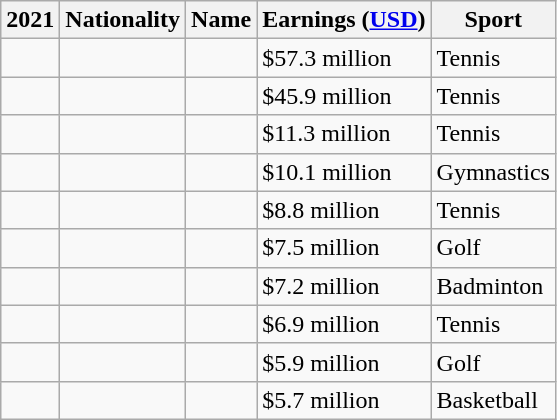<table class="wikitable sortable">
<tr>
<th>2021</th>
<th>Nationality</th>
<th>Name</th>
<th>Earnings (<a href='#'>USD</a>)</th>
<th>Sport</th>
</tr>
<tr>
<td></td>
<td></td>
<td></td>
<td>$57.3 million</td>
<td>Tennis</td>
</tr>
<tr>
<td></td>
<td></td>
<td></td>
<td>$45.9 million</td>
<td>Tennis</td>
</tr>
<tr>
<td></td>
<td></td>
<td></td>
<td>$11.3 million</td>
<td>Tennis</td>
</tr>
<tr>
<td></td>
<td></td>
<td></td>
<td>$10.1 million</td>
<td>Gymnastics</td>
</tr>
<tr>
<td></td>
<td></td>
<td></td>
<td>$8.8 million</td>
<td>Tennis</td>
</tr>
<tr>
<td></td>
<td></td>
<td></td>
<td>$7.5 million</td>
<td>Golf</td>
</tr>
<tr>
<td></td>
<td></td>
<td></td>
<td>$7.2 million</td>
<td>Badminton</td>
</tr>
<tr>
<td></td>
<td></td>
<td></td>
<td>$6.9 million</td>
<td>Tennis</td>
</tr>
<tr>
<td></td>
<td></td>
<td></td>
<td>$5.9 million</td>
<td>Golf</td>
</tr>
<tr>
<td></td>
<td></td>
<td></td>
<td>$5.7 million</td>
<td>Basketball</td>
</tr>
</table>
